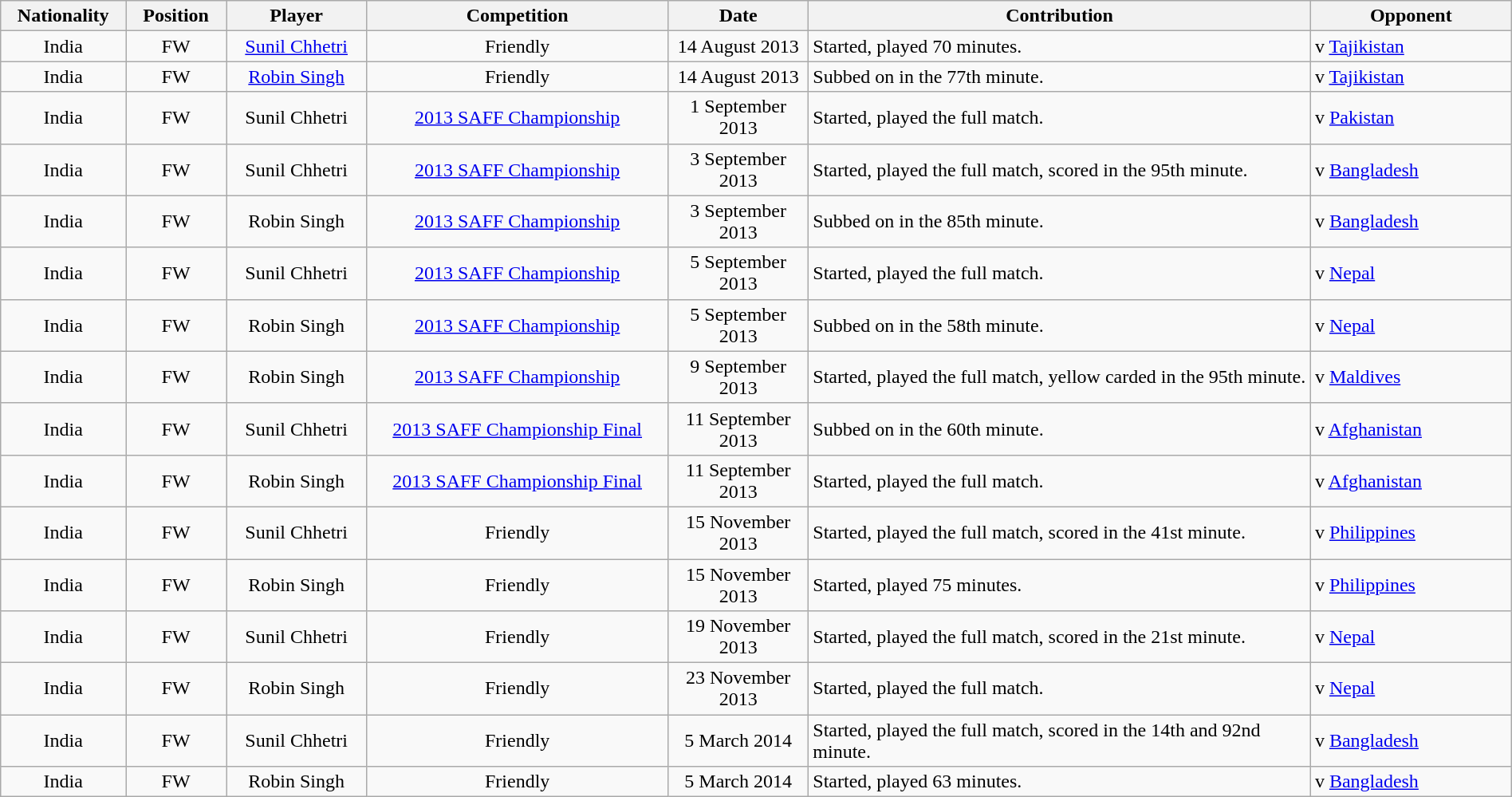<table class="wikitable" style="width:100%;">
<tr>
<th width=5%>Nationality</th>
<th width=5%>Position</th>
<th width=7%>Player</th>
<th width=15%>Competition</th>
<th width=7%>Date</th>
<th width=25%>Contribution</th>
<th width=10%>Opponent</th>
</tr>
<tr>
<td align=center> India</td>
<td align=center>FW</td>
<td align=center><a href='#'>Sunil Chhetri</a></td>
<td align=center>Friendly</td>
<td align=center>14 August 2013</td>
<td>Started, played 70 minutes.</td>
<td>v  <a href='#'>Tajikistan</a></td>
</tr>
<tr>
<td align=center> India</td>
<td align=center>FW</td>
<td align=center><a href='#'>Robin Singh</a></td>
<td align=center>Friendly</td>
<td align=center>14 August 2013</td>
<td>Subbed on in the 77th minute.</td>
<td>v  <a href='#'>Tajikistan</a></td>
</tr>
<tr>
<td align=center> India</td>
<td align=center>FW</td>
<td align=center>Sunil Chhetri</td>
<td align=center><a href='#'>2013 SAFF Championship</a></td>
<td align=center>1 September 2013</td>
<td>Started, played the full match.</td>
<td>v  <a href='#'>Pakistan</a></td>
</tr>
<tr>
<td align=center> India</td>
<td align=center>FW</td>
<td align=center>Sunil Chhetri</td>
<td align=center><a href='#'>2013 SAFF Championship</a></td>
<td align=center>3 September 2013</td>
<td>Started, played the full match, scored in the 95th minute.</td>
<td>v  <a href='#'>Bangladesh</a></td>
</tr>
<tr>
<td align=center> India</td>
<td align=center>FW</td>
<td align=center>Robin Singh</td>
<td align=center><a href='#'>2013 SAFF Championship</a></td>
<td align=center>3 September 2013</td>
<td>Subbed on in the 85th minute.</td>
<td>v  <a href='#'>Bangladesh</a></td>
</tr>
<tr>
<td align=center> India</td>
<td align=center>FW</td>
<td align=center>Sunil Chhetri</td>
<td align=center><a href='#'>2013 SAFF Championship</a></td>
<td align=center>5 September 2013</td>
<td>Started, played the full match.</td>
<td>v  <a href='#'>Nepal</a></td>
</tr>
<tr>
<td align=center> India</td>
<td align=center>FW</td>
<td align=center>Robin Singh</td>
<td align=center><a href='#'>2013 SAFF Championship</a></td>
<td align=center>5 September 2013</td>
<td>Subbed on in the 58th minute.</td>
<td>v  <a href='#'>Nepal</a></td>
</tr>
<tr>
<td align=center> India</td>
<td align=center>FW</td>
<td align=center>Robin Singh</td>
<td align=center><a href='#'>2013 SAFF Championship</a></td>
<td align=center>9 September 2013</td>
<td>Started, played the full match, yellow carded in the 95th minute.</td>
<td>v  <a href='#'>Maldives</a></td>
</tr>
<tr>
<td align=center> India</td>
<td align=center>FW</td>
<td align=center>Sunil Chhetri</td>
<td align=center><a href='#'>2013 SAFF Championship Final</a></td>
<td align=center>11 September 2013</td>
<td>Subbed on in the 60th minute.</td>
<td>v  <a href='#'>Afghanistan</a></td>
</tr>
<tr>
<td align=center> India</td>
<td align=center>FW</td>
<td align=center>Robin Singh</td>
<td align=center><a href='#'>2013 SAFF Championship Final</a></td>
<td align=center>11 September 2013</td>
<td>Started, played the full match.</td>
<td>v  <a href='#'>Afghanistan</a></td>
</tr>
<tr>
<td align=center> India</td>
<td align=center>FW</td>
<td align=center>Sunil Chhetri</td>
<td align=center>Friendly</td>
<td align=center>15 November 2013</td>
<td>Started, played the full match, scored in the 41st minute.</td>
<td>v  <a href='#'>Philippines</a></td>
</tr>
<tr>
<td align=center> India</td>
<td align=center>FW</td>
<td align=center>Robin Singh</td>
<td align=center>Friendly</td>
<td align=center>15 November 2013</td>
<td>Started, played 75 minutes.</td>
<td>v  <a href='#'>Philippines</a></td>
</tr>
<tr>
<td align=center> India</td>
<td align=center>FW</td>
<td align=center>Sunil Chhetri</td>
<td align=center>Friendly</td>
<td align=center>19 November 2013</td>
<td>Started, played the full match, scored in the 21st minute.</td>
<td>v  <a href='#'>Nepal</a></td>
</tr>
<tr>
<td align=center> India</td>
<td align=center>FW</td>
<td align=center>Robin Singh</td>
<td align=center>Friendly</td>
<td align=center>23 November 2013</td>
<td>Started, played the full match.</td>
<td>v  <a href='#'>Nepal</a></td>
</tr>
<tr>
<td align=center> India</td>
<td align=center>FW</td>
<td align=center>Sunil Chhetri</td>
<td align=center>Friendly</td>
<td align=center>5 March 2014</td>
<td>Started, played the full match, scored in the 14th and 92nd minute.</td>
<td>v  <a href='#'>Bangladesh</a></td>
</tr>
<tr>
<td align=center> India</td>
<td align=center>FW</td>
<td align=center>Robin Singh</td>
<td align=center>Friendly</td>
<td align=center>5 March 2014</td>
<td>Started, played 63 minutes.</td>
<td>v  <a href='#'>Bangladesh</a></td>
</tr>
</table>
